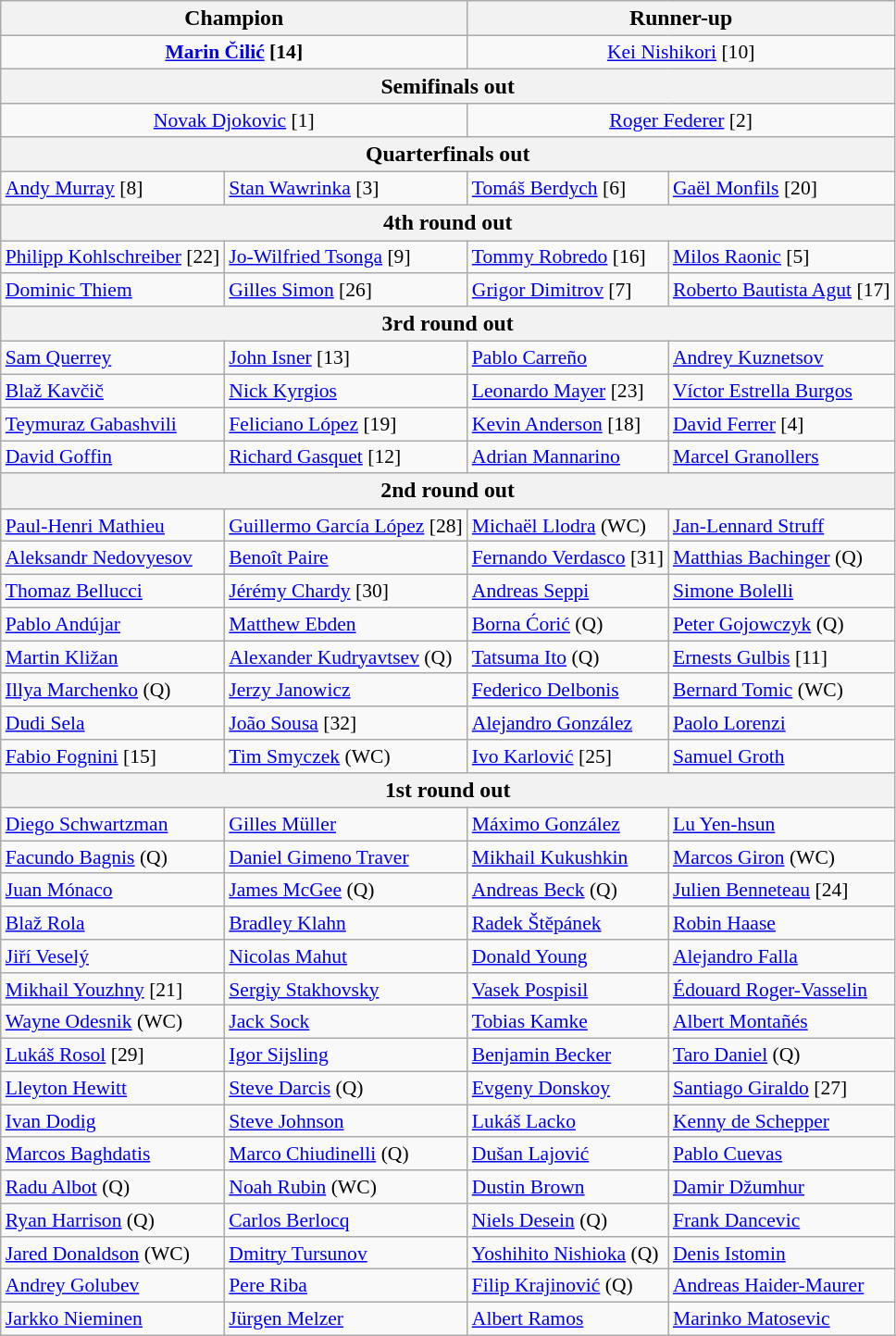<table class="wikitable collapsible collapsed" style="font-size:90%">
<tr style="font-size:110%">
<th colspan="2"><strong>Champion</strong></th>
<th colspan="2">Runner-up</th>
</tr>
<tr style="text-align:center;">
<td colspan="2"> <strong><a href='#'>Marin Čilić</a> [14]</strong></td>
<td colspan="2"> <a href='#'>Kei Nishikori</a> [10]</td>
</tr>
<tr style="font-size:110%">
<th colspan="4">Semifinals out</th>
</tr>
<tr style="text-align:center;">
<td colspan="2"> <a href='#'>Novak Djokovic</a> [1]</td>
<td colspan="2"> <a href='#'>Roger Federer</a> [2]</td>
</tr>
<tr style="font-size:110%">
<th colspan="4">Quarterfinals out</th>
</tr>
<tr>
<td> <a href='#'>Andy Murray</a> [8]</td>
<td> <a href='#'>Stan Wawrinka</a> [3]</td>
<td> <a href='#'>Tomáš Berdych</a> [6]</td>
<td> <a href='#'>Gaël Monfils</a> [20]</td>
</tr>
<tr style="font-size:110%">
<th colspan="4">4th round out</th>
</tr>
<tr>
<td> <a href='#'>Philipp Kohlschreiber</a> [22]</td>
<td> <a href='#'>Jo-Wilfried Tsonga</a> [9]</td>
<td> <a href='#'>Tommy Robredo</a> [16]</td>
<td> <a href='#'>Milos Raonic</a> [5]</td>
</tr>
<tr>
<td> <a href='#'>Dominic Thiem</a></td>
<td> <a href='#'>Gilles Simon</a> [26]</td>
<td> <a href='#'>Grigor Dimitrov</a> [7]</td>
<td> <a href='#'>Roberto Bautista Agut</a> [17]</td>
</tr>
<tr style="font-size:110%">
<th colspan="4">3rd round out</th>
</tr>
<tr>
<td> <a href='#'>Sam Querrey</a></td>
<td> <a href='#'>John Isner</a> [13]</td>
<td> <a href='#'>Pablo Carreño</a></td>
<td> <a href='#'>Andrey Kuznetsov</a></td>
</tr>
<tr>
<td> <a href='#'>Blaž Kavčič</a></td>
<td> <a href='#'>Nick Kyrgios</a></td>
<td> <a href='#'>Leonardo Mayer</a> [23]</td>
<td> <a href='#'>Víctor Estrella Burgos</a></td>
</tr>
<tr>
<td> <a href='#'>Teymuraz Gabashvili</a></td>
<td> <a href='#'>Feliciano López</a> [19]</td>
<td> <a href='#'>Kevin Anderson</a> [18]</td>
<td> <a href='#'>David Ferrer</a> [4]</td>
</tr>
<tr>
<td> <a href='#'>David Goffin</a></td>
<td> <a href='#'>Richard Gasquet</a> [12]</td>
<td> <a href='#'>Adrian Mannarino</a></td>
<td> <a href='#'>Marcel Granollers</a></td>
</tr>
<tr style="font-size:110%">
<th colspan="4">2nd round out</th>
</tr>
<tr>
<td> <a href='#'>Paul-Henri Mathieu</a></td>
<td> <a href='#'>Guillermo García López</a> [28]</td>
<td> <a href='#'>Michaël Llodra</a> (WC)</td>
<td> <a href='#'>Jan-Lennard Struff</a></td>
</tr>
<tr>
<td> <a href='#'>Aleksandr Nedovyesov</a></td>
<td> <a href='#'>Benoît Paire</a></td>
<td> <a href='#'>Fernando Verdasco</a> [31]</td>
<td> <a href='#'>Matthias Bachinger</a> (Q)</td>
</tr>
<tr>
<td> <a href='#'>Thomaz Bellucci</a></td>
<td> <a href='#'>Jérémy Chardy</a> [30]</td>
<td> <a href='#'>Andreas Seppi</a></td>
<td> <a href='#'>Simone Bolelli</a></td>
</tr>
<tr>
<td> <a href='#'>Pablo Andújar</a></td>
<td> <a href='#'>Matthew Ebden</a></td>
<td> <a href='#'>Borna Ćorić</a> (Q)</td>
<td> <a href='#'>Peter Gojowczyk</a> (Q)</td>
</tr>
<tr>
<td> <a href='#'>Martin Kližan</a></td>
<td> <a href='#'>Alexander Kudryavtsev</a> (Q)</td>
<td> <a href='#'>Tatsuma Ito</a> (Q)</td>
<td> <a href='#'>Ernests Gulbis</a> [11]</td>
</tr>
<tr>
<td> <a href='#'>Illya Marchenko</a> (Q)</td>
<td> <a href='#'>Jerzy Janowicz</a></td>
<td> <a href='#'>Federico Delbonis</a></td>
<td> <a href='#'>Bernard Tomic</a> (WC)</td>
</tr>
<tr>
<td> <a href='#'>Dudi Sela</a></td>
<td> <a href='#'>João Sousa</a> [32]</td>
<td> <a href='#'>Alejandro González</a></td>
<td> <a href='#'>Paolo Lorenzi</a></td>
</tr>
<tr>
<td> <a href='#'>Fabio Fognini</a> [15]</td>
<td> <a href='#'>Tim Smyczek</a> (WC)</td>
<td> <a href='#'>Ivo Karlović</a> [25]</td>
<td> <a href='#'>Samuel Groth</a></td>
</tr>
<tr style="font-size:110%">
<th colspan="4">1st round out</th>
</tr>
<tr>
<td> <a href='#'>Diego Schwartzman</a></td>
<td> <a href='#'>Gilles Müller</a></td>
<td> <a href='#'>Máximo González</a></td>
<td> <a href='#'>Lu Yen-hsun</a></td>
</tr>
<tr>
<td> <a href='#'>Facundo Bagnis</a> (Q)</td>
<td> <a href='#'>Daniel Gimeno Traver</a></td>
<td> <a href='#'>Mikhail Kukushkin</a></td>
<td> <a href='#'>Marcos Giron</a> (WC)</td>
</tr>
<tr>
<td> <a href='#'>Juan Mónaco</a></td>
<td> <a href='#'>James McGee</a> (Q)</td>
<td> <a href='#'>Andreas Beck</a> (Q)</td>
<td> <a href='#'>Julien Benneteau</a> [24]</td>
</tr>
<tr>
<td> <a href='#'>Blaž Rola</a></td>
<td> <a href='#'>Bradley Klahn</a></td>
<td> <a href='#'>Radek Štěpánek</a></td>
<td> <a href='#'>Robin Haase</a></td>
</tr>
<tr>
<td> <a href='#'>Jiří Veselý</a></td>
<td> <a href='#'>Nicolas Mahut</a></td>
<td> <a href='#'>Donald Young</a></td>
<td> <a href='#'>Alejandro Falla</a></td>
</tr>
<tr>
<td> <a href='#'>Mikhail Youzhny</a> [21]</td>
<td> <a href='#'>Sergiy Stakhovsky</a></td>
<td> <a href='#'>Vasek Pospisil</a></td>
<td> <a href='#'>Édouard Roger-Vasselin</a></td>
</tr>
<tr>
<td> <a href='#'>Wayne Odesnik</a> (WC)</td>
<td> <a href='#'>Jack Sock</a></td>
<td> <a href='#'>Tobias Kamke</a></td>
<td> <a href='#'>Albert Montañés</a></td>
</tr>
<tr>
<td> <a href='#'>Lukáš Rosol</a> [29]</td>
<td> <a href='#'>Igor Sijsling</a></td>
<td> <a href='#'>Benjamin Becker</a></td>
<td> <a href='#'>Taro Daniel</a> (Q)</td>
</tr>
<tr>
<td> <a href='#'>Lleyton Hewitt</a></td>
<td> <a href='#'>Steve Darcis</a> (Q)</td>
<td> <a href='#'>Evgeny Donskoy</a></td>
<td> <a href='#'>Santiago Giraldo</a> [27]</td>
</tr>
<tr>
<td> <a href='#'>Ivan Dodig</a></td>
<td> <a href='#'>Steve Johnson</a></td>
<td> <a href='#'>Lukáš Lacko</a></td>
<td> <a href='#'>Kenny de Schepper</a></td>
</tr>
<tr>
<td> <a href='#'>Marcos Baghdatis</a></td>
<td> <a href='#'>Marco Chiudinelli</a> (Q)</td>
<td> <a href='#'>Dušan Lajović</a></td>
<td> <a href='#'>Pablo Cuevas</a></td>
</tr>
<tr>
<td> <a href='#'>Radu Albot</a> (Q)</td>
<td> <a href='#'>Noah Rubin</a> (WC)</td>
<td> <a href='#'>Dustin Brown</a></td>
<td> <a href='#'>Damir Džumhur</a></td>
</tr>
<tr>
<td> <a href='#'>Ryan Harrison</a> (Q)</td>
<td> <a href='#'>Carlos Berlocq</a></td>
<td> <a href='#'>Niels Desein</a> (Q)</td>
<td> <a href='#'>Frank Dancevic</a></td>
</tr>
<tr>
<td> <a href='#'>Jared Donaldson</a> (WC)</td>
<td> <a href='#'>Dmitry Tursunov</a></td>
<td> <a href='#'>Yoshihito Nishioka</a> (Q)</td>
<td> <a href='#'>Denis Istomin</a></td>
</tr>
<tr>
<td> <a href='#'>Andrey Golubev</a></td>
<td> <a href='#'>Pere Riba</a></td>
<td> <a href='#'>Filip Krajinović</a> (Q)</td>
<td> <a href='#'>Andreas Haider-Maurer</a></td>
</tr>
<tr>
<td> <a href='#'>Jarkko Nieminen</a></td>
<td> <a href='#'>Jürgen Melzer</a></td>
<td> <a href='#'>Albert Ramos</a></td>
<td> <a href='#'>Marinko Matosevic</a></td>
</tr>
</table>
